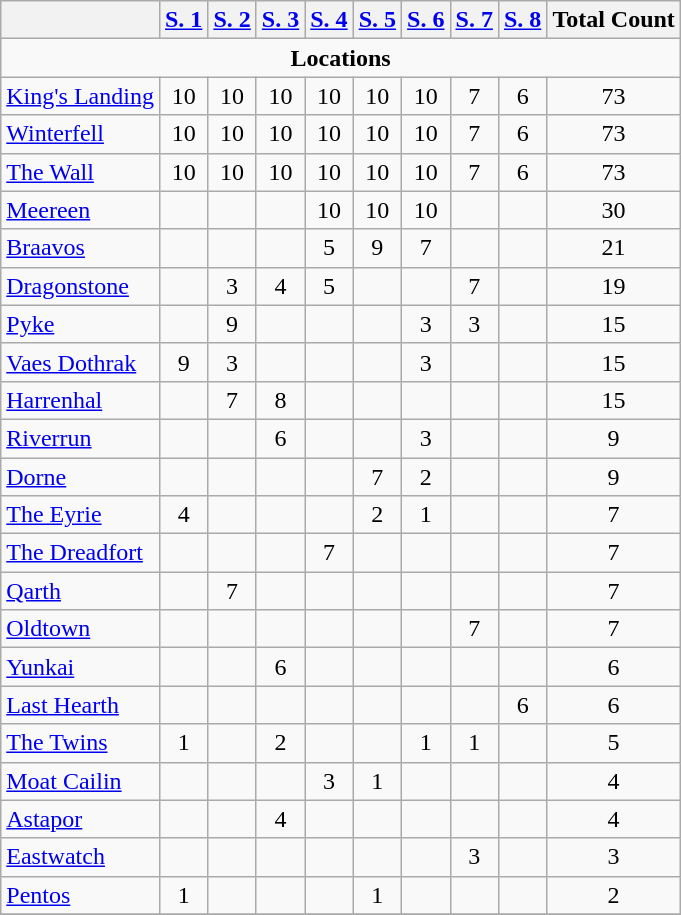<table class="wikitable sortable" style="text-align:center">
<tr>
<th></th>
<th><a href='#'>S. 1</a></th>
<th><a href='#'>S. 2</a></th>
<th><a href='#'>S. 3</a></th>
<th><a href='#'>S. 4</a></th>
<th><a href='#'>S. 5</a></th>
<th><a href='#'>S. 6</a></th>
<th><a href='#'>S. 7</a></th>
<th><a href='#'>S. 8</a></th>
<th>Total Count</th>
</tr>
<tr>
<td colspan=13><strong>Locations</strong></td>
</tr>
<tr>
<td align=left><a href='#'>King's Landing</a></td>
<td>10</td>
<td>10</td>
<td>10</td>
<td>10</td>
<td>10</td>
<td>10</td>
<td>7</td>
<td>6</td>
<td>73</td>
</tr>
<tr>
<td align=left><a href='#'>Winterfell</a></td>
<td>10</td>
<td>10</td>
<td>10</td>
<td>10</td>
<td>10</td>
<td>10</td>
<td>7</td>
<td>6</td>
<td>73</td>
</tr>
<tr>
<td align=left><a href='#'>The Wall</a></td>
<td>10</td>
<td>10</td>
<td>10</td>
<td>10</td>
<td>10</td>
<td>10</td>
<td>7</td>
<td>6</td>
<td>73</td>
</tr>
<tr>
<td align=left><a href='#'>Meereen</a></td>
<td></td>
<td></td>
<td></td>
<td>10</td>
<td>10</td>
<td>10</td>
<td></td>
<td></td>
<td>30</td>
</tr>
<tr>
<td align=left><a href='#'>Braavos</a></td>
<td></td>
<td></td>
<td></td>
<td>5</td>
<td>9</td>
<td>7</td>
<td></td>
<td></td>
<td>21</td>
</tr>
<tr>
<td align=left><a href='#'>Dragonstone</a></td>
<td></td>
<td>3</td>
<td>4</td>
<td>5</td>
<td></td>
<td></td>
<td>7</td>
<td></td>
<td>19</td>
</tr>
<tr>
<td align=left><a href='#'>Pyke</a></td>
<td></td>
<td>9</td>
<td></td>
<td></td>
<td></td>
<td>3</td>
<td>3</td>
<td></td>
<td>15</td>
</tr>
<tr>
<td align=left><a href='#'>Vaes Dothrak</a></td>
<td>9</td>
<td>3</td>
<td></td>
<td></td>
<td></td>
<td>3</td>
<td></td>
<td></td>
<td>15</td>
</tr>
<tr>
<td align=left><a href='#'>Harrenhal</a></td>
<td></td>
<td>7</td>
<td>8</td>
<td></td>
<td></td>
<td></td>
<td></td>
<td></td>
<td>15</td>
</tr>
<tr>
<td align=left><a href='#'>Riverrun</a></td>
<td></td>
<td></td>
<td>6</td>
<td></td>
<td></td>
<td>3</td>
<td></td>
<td></td>
<td>9</td>
</tr>
<tr>
<td align=left><a href='#'>Dorne</a></td>
<td></td>
<td></td>
<td></td>
<td></td>
<td>7</td>
<td>2</td>
<td></td>
<td></td>
<td>9</td>
</tr>
<tr>
<td align=left><a href='#'>The Eyrie</a></td>
<td>4</td>
<td></td>
<td></td>
<td></td>
<td>2</td>
<td>1</td>
<td></td>
<td></td>
<td>7</td>
</tr>
<tr>
<td align=left><a href='#'>The Dreadfort</a></td>
<td></td>
<td></td>
<td></td>
<td>7</td>
<td></td>
<td></td>
<td></td>
<td></td>
<td>7</td>
</tr>
<tr>
<td align=left><a href='#'>Qarth</a></td>
<td></td>
<td>7</td>
<td></td>
<td></td>
<td></td>
<td></td>
<td></td>
<td></td>
<td>7</td>
</tr>
<tr>
<td align=left><a href='#'>Oldtown</a></td>
<td></td>
<td></td>
<td></td>
<td></td>
<td></td>
<td></td>
<td>7</td>
<td></td>
<td>7</td>
</tr>
<tr>
<td align=left><a href='#'>Yunkai</a></td>
<td></td>
<td></td>
<td>6</td>
<td></td>
<td></td>
<td></td>
<td></td>
<td></td>
<td>6</td>
</tr>
<tr>
<td align=left><a href='#'>Last Hearth</a></td>
<td></td>
<td></td>
<td></td>
<td></td>
<td></td>
<td></td>
<td></td>
<td>6</td>
<td>6</td>
</tr>
<tr>
<td align=left><a href='#'>The Twins</a></td>
<td>1</td>
<td></td>
<td>2</td>
<td></td>
<td></td>
<td>1</td>
<td>1</td>
<td></td>
<td>5</td>
</tr>
<tr>
<td align=left><a href='#'>Moat Cailin</a></td>
<td></td>
<td></td>
<td></td>
<td>3</td>
<td>1</td>
<td></td>
<td></td>
<td></td>
<td>4</td>
</tr>
<tr>
<td align=left><a href='#'>Astapor</a></td>
<td></td>
<td></td>
<td>4</td>
<td></td>
<td></td>
<td></td>
<td></td>
<td></td>
<td>4</td>
</tr>
<tr>
<td align=left><a href='#'>Eastwatch</a></td>
<td></td>
<td></td>
<td></td>
<td></td>
<td></td>
<td></td>
<td>3</td>
<td></td>
<td>3</td>
</tr>
<tr>
<td align=left><a href='#'>Pentos</a></td>
<td>1</td>
<td></td>
<td></td>
<td></td>
<td>1</td>
<td></td>
<td></td>
<td></td>
<td>2</td>
</tr>
<tr>
</tr>
</table>
